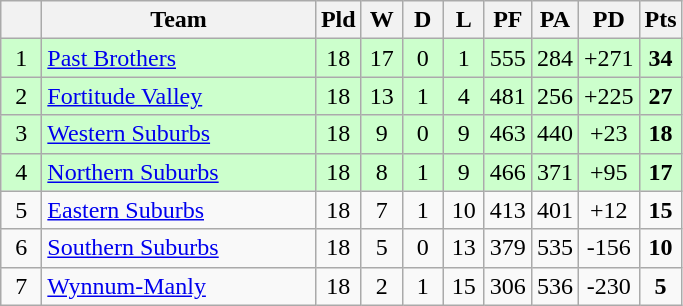<table class="wikitable" style="text-align:center;">
<tr>
<th width="20"></th>
<th width="175">Team</th>
<th width="20">Pld</th>
<th width="20">W</th>
<th width="20">D</th>
<th width="20">L</th>
<th width="20">PF</th>
<th width="20">PA</th>
<th width="20">PD</th>
<th width="20">Pts</th>
</tr>
<tr style="background: #ccffcc;">
<td>1</td>
<td style="text-align:left;"> <a href='#'>Past Brothers</a></td>
<td>18</td>
<td>17</td>
<td>0</td>
<td>1</td>
<td>555</td>
<td>284</td>
<td>+271</td>
<td><strong>34</strong></td>
</tr>
<tr style="background: #ccffcc;">
<td>2</td>
<td style="text-align:left;"> <a href='#'>Fortitude Valley</a></td>
<td>18</td>
<td>13</td>
<td>1</td>
<td>4</td>
<td>481</td>
<td>256</td>
<td>+225</td>
<td><strong>27</strong></td>
</tr>
<tr style="background: #ccffcc;">
<td>3</td>
<td style="text-align:left;"> <a href='#'>Western Suburbs</a></td>
<td>18</td>
<td>9</td>
<td>0</td>
<td>9</td>
<td>463</td>
<td>440</td>
<td>+23</td>
<td><strong>18</strong></td>
</tr>
<tr style="background: #ccffcc;">
<td>4</td>
<td style="text-align:left;"> <a href='#'>Northern Suburbs</a></td>
<td>18</td>
<td>8</td>
<td>1</td>
<td>9</td>
<td>466</td>
<td>371</td>
<td>+95</td>
<td><strong>17</strong></td>
</tr>
<tr>
<td>5</td>
<td style="text-align:left;"> <a href='#'>Eastern Suburbs</a></td>
<td>18</td>
<td>7</td>
<td>1</td>
<td>10</td>
<td>413</td>
<td>401</td>
<td>+12</td>
<td><strong>15</strong></td>
</tr>
<tr>
<td>6</td>
<td style="text-align:left;"> <a href='#'>Southern Suburbs</a></td>
<td>18</td>
<td>5</td>
<td>0</td>
<td>13</td>
<td>379</td>
<td>535</td>
<td>-156</td>
<td><strong>10</strong></td>
</tr>
<tr>
<td>7</td>
<td style="text-align:left;"> <a href='#'>Wynnum-Manly</a></td>
<td>18</td>
<td>2</td>
<td>1</td>
<td>15</td>
<td>306</td>
<td>536</td>
<td>-230</td>
<td><strong>5</strong></td>
</tr>
</table>
